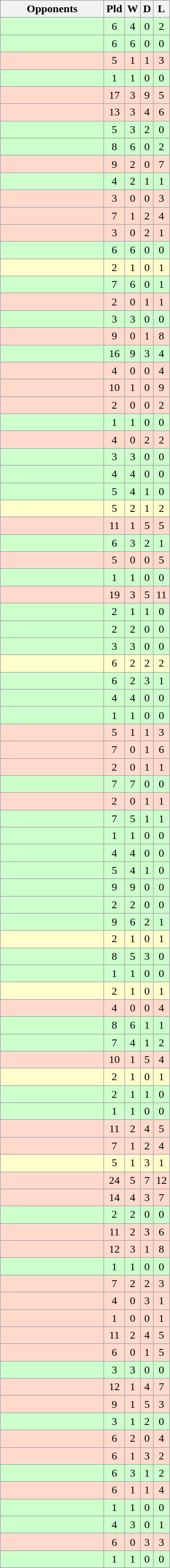<table class="wikitable sortable collapsible collapsed" style="text-align:center">
<tr>
<th style="width:145px">Opponents</th>
<th style="width:1px">Pld</th>
<th style="width:1px">W</th>
<th style="width:1px">D</th>
<th style="width:1px">L</th>
</tr>
<tr bgcolor=CCFFCC>
<td align=left></td>
<td>6</td>
<td>4</td>
<td>0</td>
<td>2</td>
</tr>
<tr bgcolor=CCFFCC>
<td align=left></td>
<td>6</td>
<td>6</td>
<td>0</td>
<td>0</td>
</tr>
<tr bgcolor=FFDACC>
<td align=left></td>
<td>5</td>
<td>1</td>
<td>1</td>
<td>3</td>
</tr>
<tr bgcolor=CCFFCC>
<td align=left></td>
<td>1</td>
<td>1</td>
<td>0</td>
<td>0</td>
</tr>
<tr bgcolor=FFDACC>
<td align=left></td>
<td>17</td>
<td>3</td>
<td>9</td>
<td>5</td>
</tr>
<tr bgcolor=FFDACC>
<td align=left></td>
<td>13</td>
<td>3</td>
<td>4</td>
<td>6</td>
</tr>
<tr bgcolor=CCFFCC>
<td align=left></td>
<td>5</td>
<td>3</td>
<td>2</td>
<td>0</td>
</tr>
<tr bgcolor=CCFFCC>
<td align=left></td>
<td>8</td>
<td>6</td>
<td>0</td>
<td>2</td>
</tr>
<tr bgcolor=FFDACC>
<td align=left></td>
<td>9</td>
<td>2</td>
<td>0</td>
<td>7</td>
</tr>
<tr bgcolor=CCFFCC>
<td align=left></td>
<td>4</td>
<td>2</td>
<td>1</td>
<td>1</td>
</tr>
<tr bgcolor=FFDACC>
<td align=left></td>
<td>3</td>
<td>0</td>
<td>0</td>
<td>3</td>
</tr>
<tr bgcolor=FFDACC>
<td align=left></td>
<td>7</td>
<td>1</td>
<td>2</td>
<td>4</td>
</tr>
<tr bgcolor=FFDACC>
<td align=left></td>
<td>3</td>
<td>0</td>
<td>2</td>
<td>1</td>
</tr>
<tr bgcolor=CCFFCC>
<td align=left></td>
<td>6</td>
<td>6</td>
<td>0</td>
<td>0</td>
</tr>
<tr bgcolor=FFFFCC>
<td align=left></td>
<td>2</td>
<td>1</td>
<td>0</td>
<td>1</td>
</tr>
<tr bgcolor=CCFFCC>
<td align=left></td>
<td>7</td>
<td>6</td>
<td>0</td>
<td>1</td>
</tr>
<tr bgcolor=FFDACC>
<td align=left></td>
<td>2</td>
<td>0</td>
<td>1</td>
<td>1</td>
</tr>
<tr bgcolor=CCFFCC>
<td align=left></td>
<td>3</td>
<td>3</td>
<td>0</td>
<td>0</td>
</tr>
<tr bgcolor=FFDACC>
<td align=left></td>
<td>9</td>
<td>0</td>
<td>1</td>
<td>8</td>
</tr>
<tr bgcolor=CCFFCC>
<td align=left></td>
<td>16</td>
<td>9</td>
<td>3</td>
<td>4</td>
</tr>
<tr bgcolor=FFDACC>
<td align=left></td>
<td>4</td>
<td>0</td>
<td>0</td>
<td>4</td>
</tr>
<tr bgcolor=FFDACC>
<td align=left></td>
<td>10</td>
<td>1</td>
<td>0</td>
<td>9</td>
</tr>
<tr bgcolor=FFDACC>
<td align=left></td>
<td>2</td>
<td>0</td>
<td>0</td>
<td>2</td>
</tr>
<tr bgcolor=CCFFCC>
<td align=left></td>
<td>1</td>
<td>1</td>
<td>0</td>
<td>0</td>
</tr>
<tr bgcolor=FFDACC>
<td align=left></td>
<td>4</td>
<td>0</td>
<td>2</td>
<td>2</td>
</tr>
<tr bgcolor=CCFFCC>
<td align=left></td>
<td>3</td>
<td>3</td>
<td>0</td>
<td>0</td>
</tr>
<tr bgcolor=CCFFCC>
<td align=left></td>
<td>4</td>
<td>4</td>
<td>0</td>
<td>0</td>
</tr>
<tr bgcolor=CCFFCC>
<td align=left></td>
<td>5</td>
<td>4</td>
<td>1</td>
<td>0</td>
</tr>
<tr bgcolor=FFFFCC>
<td align=left></td>
<td>5</td>
<td>2</td>
<td>1</td>
<td>2</td>
</tr>
<tr bgcolor=FFDACC>
<td align=left></td>
<td>11</td>
<td>1</td>
<td>5</td>
<td>5</td>
</tr>
<tr bgcolor=CCFFCC>
<td align=left></td>
<td>6</td>
<td>3</td>
<td>2</td>
<td>1</td>
</tr>
<tr bgcolor=FFDACC>
<td align=left></td>
<td>5</td>
<td>0</td>
<td>0</td>
<td>5</td>
</tr>
<tr bgcolor=CCFFCC>
<td align=left></td>
<td>1</td>
<td>1</td>
<td>0</td>
<td>0</td>
</tr>
<tr bgcolor=FFDACC>
<td align=left></td>
<td>19</td>
<td>3</td>
<td>5</td>
<td>11</td>
</tr>
<tr bgcolor=CCFFCC>
<td align=left></td>
<td>2</td>
<td>1</td>
<td>1</td>
<td>0</td>
</tr>
<tr bgcolor=CCFFCC>
<td align=left></td>
<td>2</td>
<td>2</td>
<td>0</td>
<td>0</td>
</tr>
<tr bgcolor=CCFFCC>
<td align=left></td>
<td>3</td>
<td>3</td>
<td>0</td>
<td>0</td>
</tr>
<tr bgcolor=FFFFCC>
<td align=left></td>
<td>6</td>
<td>2</td>
<td>2</td>
<td>2</td>
</tr>
<tr bgcolor=CCFFCC>
<td align=left></td>
<td>6</td>
<td>2</td>
<td>3</td>
<td>1</td>
</tr>
<tr bgcolor=CCFFCC>
<td align=left></td>
<td>4</td>
<td>4</td>
<td>0</td>
<td>0</td>
</tr>
<tr bgcolor=CCFFCC>
<td align=left></td>
<td>1</td>
<td>1</td>
<td>0</td>
<td>0</td>
</tr>
<tr bgcolor=FFDACC>
<td align=left></td>
<td>5</td>
<td>1</td>
<td>1</td>
<td>3</td>
</tr>
<tr bgcolor=FFDACC>
<td align=left></td>
<td>7</td>
<td>0</td>
<td>1</td>
<td>6</td>
</tr>
<tr bgcolor=FFDACC>
<td align=left></td>
<td>2</td>
<td>0</td>
<td>1</td>
<td>1</td>
</tr>
<tr bgcolor=CCFFCC>
<td align=left></td>
<td>7</td>
<td>7</td>
<td>0</td>
<td>0</td>
</tr>
<tr bgcolor=FFDACC>
<td align=left></td>
<td>2</td>
<td>0</td>
<td>1</td>
<td>1</td>
</tr>
<tr bgcolor=CCFFCC>
<td align=left></td>
<td>7</td>
<td>5</td>
<td>1</td>
<td>1</td>
</tr>
<tr bgcolor=CCFFCC>
<td align=left></td>
<td>1</td>
<td>1</td>
<td>0</td>
<td>0</td>
</tr>
<tr bgcolor=CCFFCC>
<td align=left></td>
<td>4</td>
<td>4</td>
<td>0</td>
<td>0</td>
</tr>
<tr bgcolor=CCFFCC>
<td align=left></td>
<td>5</td>
<td>4</td>
<td>1</td>
<td>0</td>
</tr>
<tr bgcolor=CCFFCC>
<td align=left></td>
<td>9</td>
<td>9</td>
<td>0</td>
<td>0</td>
</tr>
<tr bgcolor=CCFFCC>
<td align=left></td>
<td>2</td>
<td>2</td>
<td>0</td>
<td>0</td>
</tr>
<tr bgcolor=CCFFCC>
<td align=left></td>
<td>9</td>
<td>6</td>
<td>2</td>
<td>1</td>
</tr>
<tr bgcolor=FFFFCC>
<td align=left></td>
<td>2</td>
<td>1</td>
<td>0</td>
<td>1</td>
</tr>
<tr bgcolor=CCFFCC>
<td align=left></td>
<td>8</td>
<td>5</td>
<td>3</td>
<td>0</td>
</tr>
<tr bgcolor=CCFFCC>
<td align=left></td>
<td>1</td>
<td>1</td>
<td>0</td>
<td>0</td>
</tr>
<tr bgcolor=FFFFCC>
<td align=left></td>
<td>2</td>
<td>1</td>
<td>0</td>
<td>1</td>
</tr>
<tr bgcolor=FFDACC>
<td align=left></td>
<td>4</td>
<td>0</td>
<td>0</td>
<td>4</td>
</tr>
<tr bgcolor=CCFFCC>
<td align=left></td>
<td>8</td>
<td>6</td>
<td>1</td>
<td>1</td>
</tr>
<tr bgcolor=CCFFCC>
<td align=left></td>
<td>7</td>
<td>4</td>
<td>1</td>
<td>2</td>
</tr>
<tr bgcolor=FFDACC>
<td align=left></td>
<td>10</td>
<td>1</td>
<td>5</td>
<td>4</td>
</tr>
<tr bgcolor=FFFFCC>
<td align=left></td>
<td>2</td>
<td>1</td>
<td>0</td>
<td>1</td>
</tr>
<tr bgcolor=CCFFCC>
<td align=left></td>
<td>2</td>
<td>1</td>
<td>1</td>
<td>0</td>
</tr>
<tr bgcolor=CCFFCC>
<td align=left></td>
<td>1</td>
<td>1</td>
<td>0</td>
<td>0</td>
</tr>
<tr bgcolor=FFDACC>
<td align=left></td>
<td>11</td>
<td>2</td>
<td>4</td>
<td>5</td>
</tr>
<tr bgcolor=FFDACC>
<td align=left></td>
<td>7</td>
<td>1</td>
<td>2</td>
<td>4</td>
</tr>
<tr bgcolor=FFFFCC>
<td align=left></td>
<td>5</td>
<td>1</td>
<td>3</td>
<td>1</td>
</tr>
<tr bgcolor=FFDACC>
<td align=left></td>
<td>24</td>
<td>5</td>
<td>7</td>
<td>12</td>
</tr>
<tr bgcolor=FFDACC>
<td align=left></td>
<td>14</td>
<td>4</td>
<td>3</td>
<td>7</td>
</tr>
<tr bgcolor=CCFFCC>
<td align=left></td>
<td>2</td>
<td>2</td>
<td>0</td>
<td>0</td>
</tr>
<tr bgcolor=FFDACC>
<td align=left></td>
<td>11</td>
<td>2</td>
<td>3</td>
<td>6</td>
</tr>
<tr bgcolor=FFDACC>
<td align=left></td>
<td>12</td>
<td>3</td>
<td>1</td>
<td>8</td>
</tr>
<tr bgcolor=CCFFCC>
<td align=left></td>
<td>1</td>
<td>1</td>
<td>0</td>
<td>0</td>
</tr>
<tr bgcolor=FFDACC>
<td align=left></td>
<td>7</td>
<td>2</td>
<td>2</td>
<td>3</td>
</tr>
<tr bgcolor=FFDACC>
<td align=left></td>
<td>4</td>
<td>0</td>
<td>3</td>
<td>1</td>
</tr>
<tr bgcolor=FFDACC>
<td align=left></td>
<td>1</td>
<td>0</td>
<td>0</td>
<td>1</td>
</tr>
<tr bgcolor=FFDACC>
<td align=left></td>
<td>11</td>
<td>2</td>
<td>4</td>
<td>5</td>
</tr>
<tr bgcolor=FFDACC>
<td align=left></td>
<td>6</td>
<td>0</td>
<td>1</td>
<td>5</td>
</tr>
<tr bgcolor=CCFFCC>
<td align=left></td>
<td>3</td>
<td>3</td>
<td>0</td>
<td>0</td>
</tr>
<tr bgcolor=FFDACC>
<td align=left></td>
<td>12</td>
<td>1</td>
<td>4</td>
<td>7</td>
</tr>
<tr bgcolor=FFDACC>
<td align=left></td>
<td>9</td>
<td>1</td>
<td>5</td>
<td>3</td>
</tr>
<tr bgcolor=CCFFCC>
<td align=left></td>
<td>3</td>
<td>1</td>
<td>2</td>
<td>0</td>
</tr>
<tr bgcolor=FFDACC>
<td align=left></td>
<td>6</td>
<td>2</td>
<td>0</td>
<td>4</td>
</tr>
<tr bgcolor=FFDACC>
<td align=left></td>
<td>6</td>
<td>1</td>
<td>3</td>
<td>2</td>
</tr>
<tr bgcolor=CCFFCC>
<td align=left></td>
<td>6</td>
<td>3</td>
<td>1</td>
<td>2</td>
</tr>
<tr bgcolor=FFDACC>
<td align=left></td>
<td>6</td>
<td>1</td>
<td>1</td>
<td>4</td>
</tr>
<tr bgcolor=CCFFCC>
<td align=left></td>
<td>1</td>
<td>1</td>
<td>0</td>
<td>0</td>
</tr>
<tr bgcolor=CCFFCC>
<td align=left></td>
<td>4</td>
<td>3</td>
<td>0</td>
<td>1</td>
</tr>
<tr bgcolor=FFDACC>
<td align=left></td>
<td>6</td>
<td>0</td>
<td>3</td>
<td>3</td>
</tr>
<tr bgcolor=CCFFCC>
<td align=left></td>
<td>1</td>
<td>1</td>
<td>0</td>
<td>0</td>
</tr>
</table>
